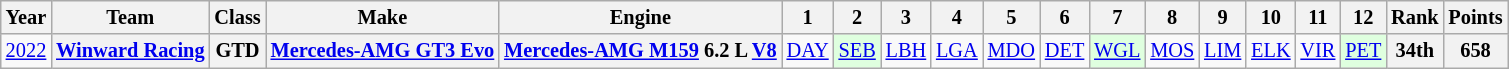<table class="wikitable" style="text-align:center; font-size:85%">
<tr>
<th>Year</th>
<th>Team</th>
<th>Class</th>
<th>Make</th>
<th>Engine</th>
<th>1</th>
<th>2</th>
<th>3</th>
<th>4</th>
<th>5</th>
<th>6</th>
<th>7</th>
<th>8</th>
<th>9</th>
<th>10</th>
<th>11</th>
<th>12</th>
<th>Rank</th>
<th>Points</th>
</tr>
<tr>
<td><a href='#'>2022</a></td>
<th nowrap><a href='#'>Winward Racing</a></th>
<th>GTD</th>
<th nowrap><a href='#'>Mercedes-AMG GT3 Evo</a></th>
<th nowrap><a href='#'>Mercedes-AMG M159</a> 6.2 L <a href='#'>V8</a></th>
<td><a href='#'>DAY</a></td>
<td style="background:#DFFFDF;"><a href='#'>SEB</a><br></td>
<td><a href='#'>LBH</a></td>
<td><a href='#'>LGA</a></td>
<td><a href='#'>MDO</a></td>
<td><a href='#'>DET</a></td>
<td style="background:#DFFFDF;"><a href='#'>WGL</a><br></td>
<td><a href='#'>MOS</a></td>
<td><a href='#'>LIM</a></td>
<td><a href='#'>ELK</a></td>
<td><a href='#'>VIR</a></td>
<td style="background:#DFFFDF;"><a href='#'>PET</a><br></td>
<th>34th</th>
<th>658</th>
</tr>
</table>
